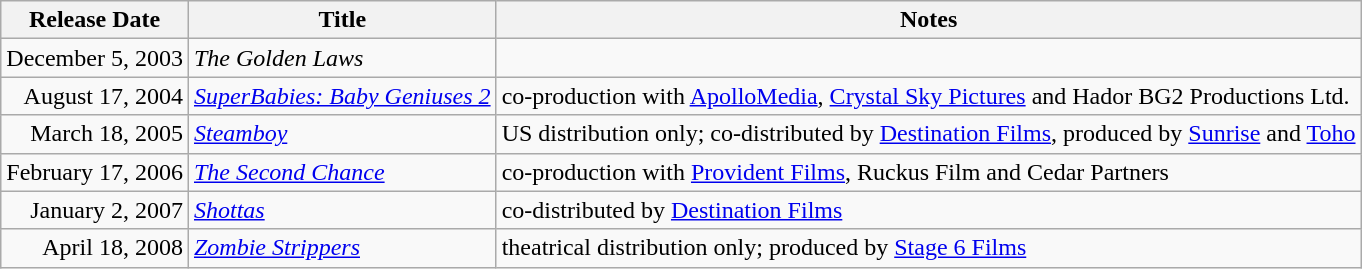<table class="wikitable sortable">
<tr>
<th>Release Date</th>
<th>Title</th>
<th>Notes</th>
</tr>
<tr>
<td align="right">December 5, 2003</td>
<td><em>The Golden Laws</em></td>
<td></td>
</tr>
<tr>
<td align="right">August 17, 2004</td>
<td><em><a href='#'>SuperBabies: Baby Geniuses 2</a></em></td>
<td>co-production with <a href='#'>ApolloMedia</a>, <a href='#'>Crystal Sky Pictures</a> and Hador BG2 Productions Ltd.</td>
</tr>
<tr>
<td align="right">March 18, 2005</td>
<td><em><a href='#'>Steamboy</a></em></td>
<td>US distribution only; co-distributed by <a href='#'>Destination Films</a>, produced by <a href='#'>Sunrise</a> and <a href='#'>Toho</a></td>
</tr>
<tr>
<td align="right">February 17, 2006</td>
<td><em><a href='#'>The Second Chance</a></em></td>
<td>co-production with <a href='#'>Provident Films</a>, Ruckus Film and Cedar Partners</td>
</tr>
<tr>
<td align="right">January 2, 2007</td>
<td><em><a href='#'>Shottas</a></em></td>
<td>co-distributed by <a href='#'>Destination Films</a></td>
</tr>
<tr>
<td align="right">April 18, 2008</td>
<td><em><a href='#'>Zombie Strippers</a></em></td>
<td>theatrical distribution only; produced by <a href='#'>Stage 6 Films</a></td>
</tr>
</table>
